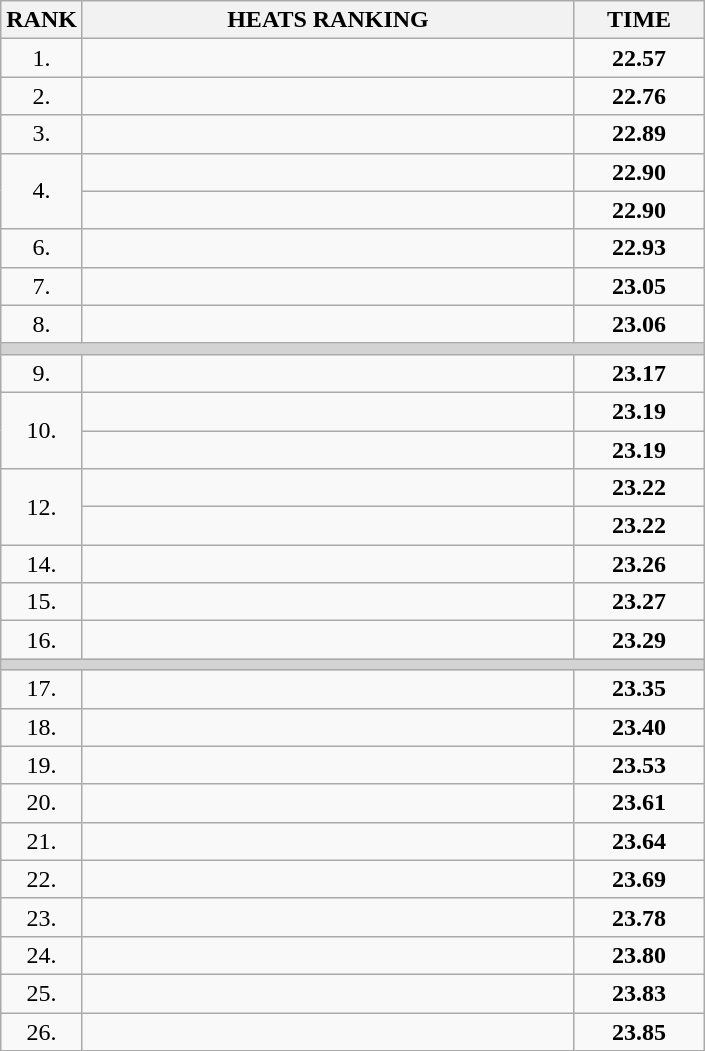<table class="wikitable">
<tr>
<th>RANK</th>
<th style="width: 20em">HEATS RANKING</th>
<th style="width: 5em">TIME</th>
</tr>
<tr>
<td align="center">1.</td>
<td></td>
<td align="center"><strong>22.57</strong></td>
</tr>
<tr>
<td align="center">2.</td>
<td></td>
<td align="center"><strong>22.76</strong></td>
</tr>
<tr>
<td align="center">3.</td>
<td></td>
<td align="center"><strong>22.89</strong></td>
</tr>
<tr>
<td rowspan=2 align="center">4.</td>
<td></td>
<td align="center"><strong>22.90</strong></td>
</tr>
<tr>
<td></td>
<td align="center"><strong>22.90</strong></td>
</tr>
<tr>
<td align="center">6.</td>
<td></td>
<td align="center"><strong>22.93</strong></td>
</tr>
<tr>
<td align="center">7.</td>
<td></td>
<td align="center"><strong>23.05</strong></td>
</tr>
<tr>
<td align="center">8.</td>
<td></td>
<td align="center"><strong>23.06</strong></td>
</tr>
<tr>
<td colspan=3 bgcolor=lightgray></td>
</tr>
<tr>
<td align="center">9.</td>
<td></td>
<td align="center"><strong>23.17</strong></td>
</tr>
<tr>
<td rowspan=2 align="center">10.</td>
<td></td>
<td align="center"><strong>23.19</strong></td>
</tr>
<tr>
<td></td>
<td align="center"><strong>23.19</strong></td>
</tr>
<tr>
<td rowspan=2 align="center">12.</td>
<td></td>
<td align="center"><strong>23.22</strong></td>
</tr>
<tr>
<td></td>
<td align="center"><strong>23.22</strong></td>
</tr>
<tr>
<td align="center">14.</td>
<td></td>
<td align="center"><strong>23.26</strong></td>
</tr>
<tr>
<td align="center">15.</td>
<td></td>
<td align="center"><strong>23.27</strong></td>
</tr>
<tr>
<td align="center">16.</td>
<td></td>
<td align="center"><strong>23.29</strong></td>
</tr>
<tr>
<td colspan=3 bgcolor=lightgray></td>
</tr>
<tr>
<td align="center">17.</td>
<td></td>
<td align="center"><strong>23.35</strong></td>
</tr>
<tr>
<td align="center">18.</td>
<td></td>
<td align="center"><strong>23.40</strong></td>
</tr>
<tr>
<td align="center">19.</td>
<td></td>
<td align="center"><strong>23.53</strong></td>
</tr>
<tr>
<td align="center">20.</td>
<td></td>
<td align="center"><strong>23.61</strong></td>
</tr>
<tr>
<td align="center">21.</td>
<td></td>
<td align="center"><strong>23.64</strong></td>
</tr>
<tr>
<td align="center">22.</td>
<td></td>
<td align="center"><strong>23.69</strong></td>
</tr>
<tr>
<td align="center">23.</td>
<td></td>
<td align="center"><strong>23.78</strong></td>
</tr>
<tr>
<td align="center">24.</td>
<td></td>
<td align="center"><strong>23.80</strong></td>
</tr>
<tr>
<td align="center">25.</td>
<td></td>
<td align="center"><strong>23.83</strong></td>
</tr>
<tr>
<td align="center">26.</td>
<td></td>
<td align="center"><strong>23.85</strong></td>
</tr>
</table>
